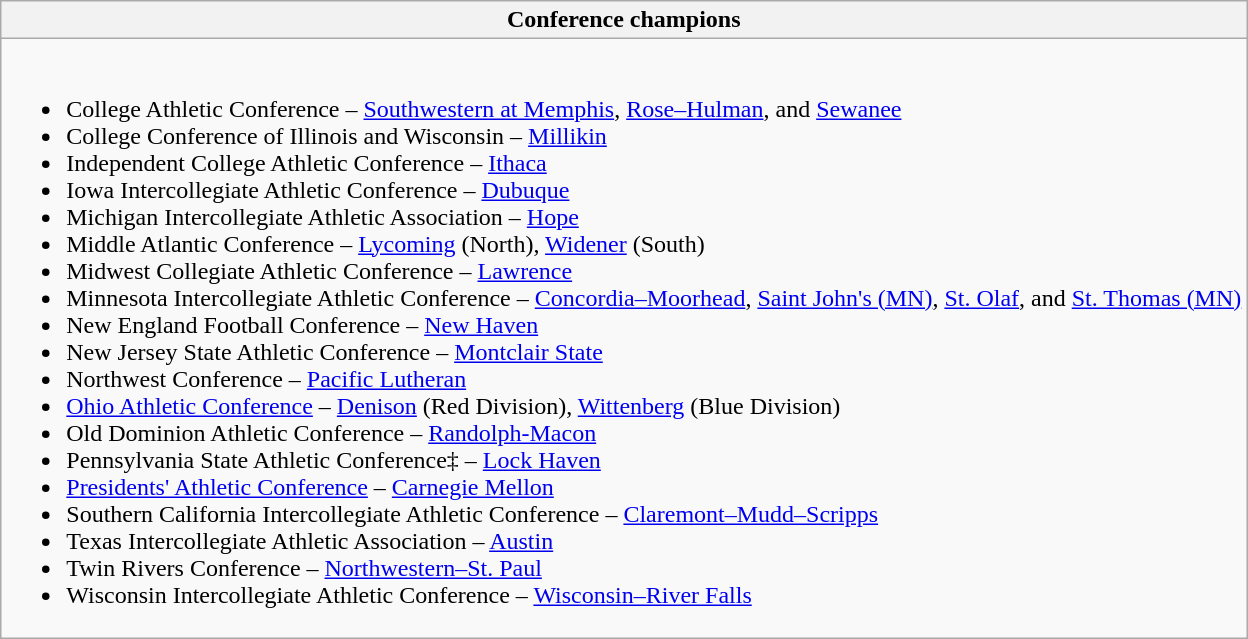<table class="wikitable">
<tr>
<th>Conference champions</th>
</tr>
<tr>
<td><br><ul><li>College Athletic Conference – <a href='#'>Southwestern at Memphis</a>, <a href='#'>Rose–Hulman</a>, and <a href='#'>Sewanee</a></li><li>College Conference of Illinois and Wisconsin – <a href='#'>Millikin</a></li><li>Independent College Athletic Conference – <a href='#'>Ithaca</a></li><li>Iowa Intercollegiate Athletic Conference – <a href='#'>Dubuque</a></li><li>Michigan Intercollegiate Athletic Association – <a href='#'>Hope</a></li><li>Middle Atlantic Conference – <a href='#'>Lycoming</a> (North), <a href='#'>Widener</a> (South)</li><li>Midwest Collegiate Athletic Conference – <a href='#'>Lawrence</a></li><li>Minnesota Intercollegiate Athletic Conference – <a href='#'>Concordia–Moorhead</a>, <a href='#'>Saint John's (MN)</a>, <a href='#'>St. Olaf</a>, and <a href='#'>St. Thomas (MN)</a></li><li>New England Football Conference – <a href='#'>New Haven</a></li><li>New Jersey State Athletic Conference – <a href='#'>Montclair State</a></li><li>Northwest Conference – <a href='#'>Pacific Lutheran</a></li><li><a href='#'>Ohio Athletic Conference</a> – <a href='#'>Denison</a> (Red Division), <a href='#'>Wittenberg</a> (Blue Division)</li><li>Old Dominion Athletic Conference – <a href='#'>Randolph-Macon</a></li><li>Pennsylvania State Athletic Conference‡ – <a href='#'>Lock Haven</a></li><li><a href='#'>Presidents' Athletic Conference</a> – <a href='#'>Carnegie Mellon</a></li><li>Southern California Intercollegiate Athletic Conference – <a href='#'>Claremont–Mudd–Scripps</a></li><li>Texas Intercollegiate Athletic Association – <a href='#'>Austin</a></li><li>Twin Rivers Conference – <a href='#'>Northwestern–St. Paul</a></li><li>Wisconsin Intercollegiate Athletic Conference – <a href='#'>Wisconsin–River Falls</a></li></ul></td>
</tr>
</table>
